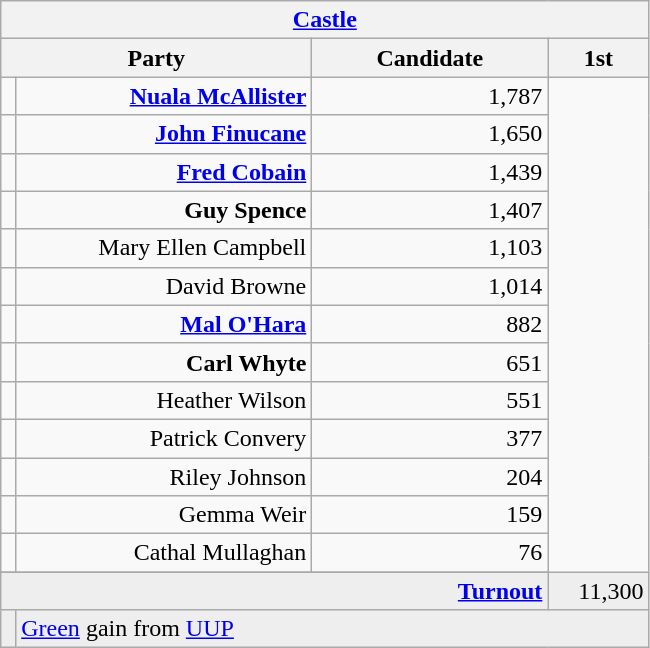<table class="wikitable">
<tr>
<th colspan="4" align="center"><a href='#'>Castle</a></th>
</tr>
<tr>
<th colspan="2" align="center" width=200>Party</th>
<th width=150>Candidate</th>
<th width=60>1st </th>
</tr>
<tr>
<td></td>
<td align="right"><strong><a href='#'>Nuala McAllister</a></strong></td>
<td align="right">1,787</td>
</tr>
<tr>
<td></td>
<td align="right"><strong><a href='#'>John Finucane</a></strong></td>
<td align="right">1,650</td>
</tr>
<tr>
<td></td>
<td align="right"><strong><a href='#'>Fred Cobain</a></strong></td>
<td align="right">1,439</td>
</tr>
<tr>
<td></td>
<td align="right"><strong>Guy Spence</strong></td>
<td align="right">1,407</td>
</tr>
<tr>
<td></td>
<td align="right">Mary Ellen Campbell</td>
<td align="right">1,103</td>
</tr>
<tr>
<td></td>
<td align="right">David Browne</td>
<td align="right">1,014</td>
</tr>
<tr>
<td></td>
<td align="right"><strong><a href='#'>Mal O'Hara</a></strong></td>
<td align="right">882</td>
</tr>
<tr>
<td></td>
<td align="right"><strong>Carl Whyte</strong></td>
<td align="right">651</td>
</tr>
<tr>
<td></td>
<td align="right">Heather Wilson</td>
<td align="right">551</td>
</tr>
<tr>
<td></td>
<td align="right">Patrick Convery</td>
<td align="right">377</td>
</tr>
<tr>
<td></td>
<td align="right">Riley Johnson</td>
<td align="right">204</td>
</tr>
<tr>
<td></td>
<td align="right">Gemma Weir</td>
<td align="right">159</td>
</tr>
<tr>
<td></td>
<td align="right">Cathal Mullaghan</td>
<td align="right">76</td>
</tr>
<tr>
</tr>
<tr bgcolor="EEEEEE">
<td colspan=3 align="right"><strong><a href='#'>Turnout</a></strong></td>
<td align="right">11,300</td>
</tr>
<tr bgcolor="EEEEEE">
<td bgcolor=></td>
<td colspan=4 bgcolor="EEEEEE"><a href='#'>Green</a> gain from <a href='#'>UUP</a></td>
</tr>
</table>
